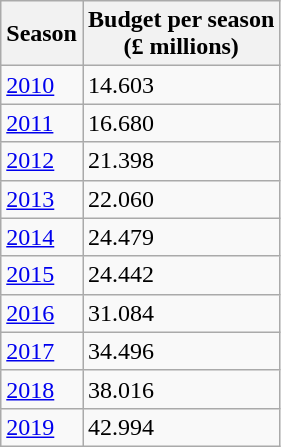<table class="wikitable sortable">
<tr>
<th>Season</th>
<th>Budget per season<br>(£ millions)</th>
</tr>
<tr>
<td><a href='#'>2010</a></td>
<td>14.603</td>
</tr>
<tr>
<td><a href='#'>2011</a></td>
<td>16.680</td>
</tr>
<tr>
<td><a href='#'>2012</a></td>
<td>21.398</td>
</tr>
<tr>
<td><a href='#'>2013</a></td>
<td>22.060</td>
</tr>
<tr>
<td><a href='#'>2014</a></td>
<td>24.479</td>
</tr>
<tr>
<td><a href='#'>2015</a></td>
<td>24.442</td>
</tr>
<tr>
<td><a href='#'>2016</a></td>
<td>31.084</td>
</tr>
<tr>
<td><a href='#'>2017</a></td>
<td>34.496</td>
</tr>
<tr>
<td><a href='#'>2018</a></td>
<td>38.016</td>
</tr>
<tr>
<td><a href='#'>2019</a></td>
<td>42.994</td>
</tr>
</table>
